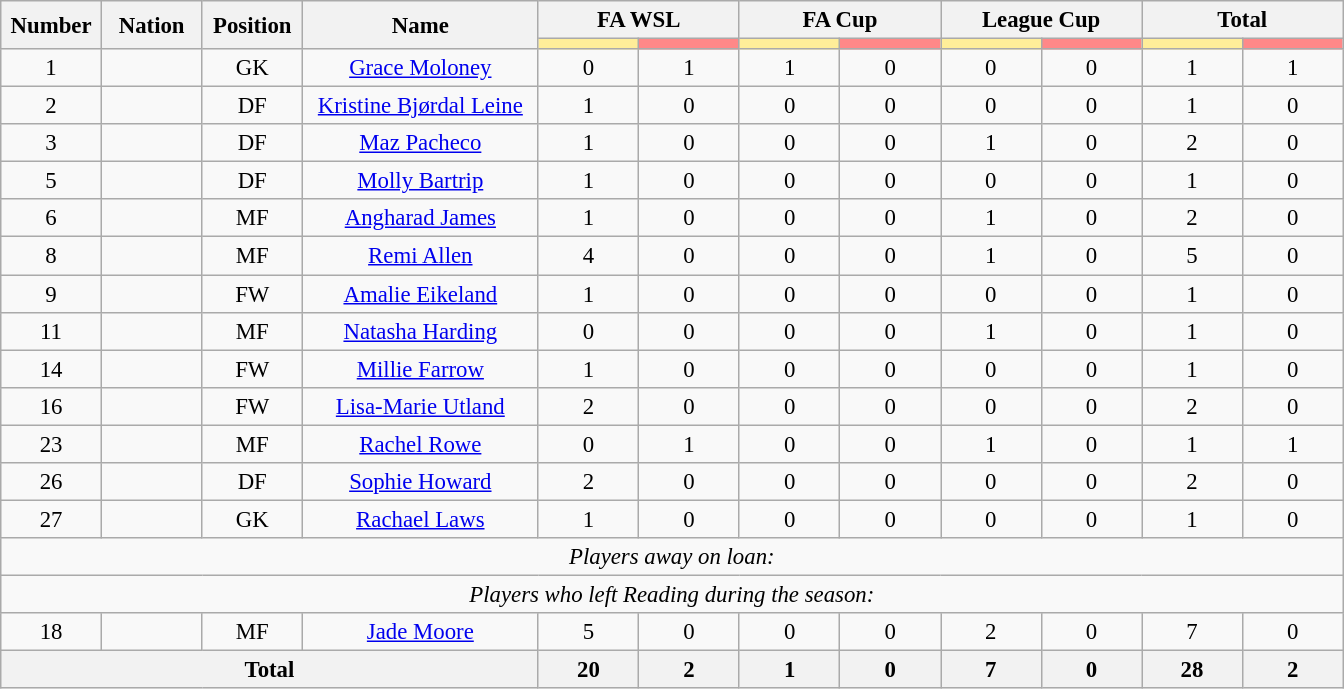<table class="wikitable" style="font-size: 95%; text-align: center;">
<tr>
<th rowspan=2 width=60>Number</th>
<th rowspan=2 width=60>Nation</th>
<th rowspan=2 width=60>Position</th>
<th rowspan=2 width=150>Name</th>
<th colspan=2>FA WSL</th>
<th colspan=2>FA Cup</th>
<th colspan=2>League Cup</th>
<th colspan=2>Total</th>
</tr>
<tr>
<th style="width:60px; background:#fe9;"></th>
<th style="width:60px; background:#ff8888;"></th>
<th style="width:60px; background:#fe9;"></th>
<th style="width:60px; background:#ff8888;"></th>
<th style="width:60px; background:#fe9;"></th>
<th style="width:60px; background:#ff8888;"></th>
<th style="width:60px; background:#fe9;"></th>
<th style="width:60px; background:#ff8888;"></th>
</tr>
<tr>
<td>1</td>
<td></td>
<td>GK</td>
<td><a href='#'>Grace Moloney</a></td>
<td>0</td>
<td>1</td>
<td>1</td>
<td>0</td>
<td>0</td>
<td>0</td>
<td>1</td>
<td>1</td>
</tr>
<tr>
<td>2</td>
<td></td>
<td>DF</td>
<td><a href='#'>Kristine Bjørdal Leine</a></td>
<td>1</td>
<td>0</td>
<td>0</td>
<td>0</td>
<td>0</td>
<td>0</td>
<td>1</td>
<td>0</td>
</tr>
<tr>
<td>3</td>
<td></td>
<td>DF</td>
<td><a href='#'>Maz Pacheco</a></td>
<td>1</td>
<td>0</td>
<td>0</td>
<td>0</td>
<td>1</td>
<td>0</td>
<td>2</td>
<td>0</td>
</tr>
<tr>
<td>5</td>
<td></td>
<td>DF</td>
<td><a href='#'>Molly Bartrip</a></td>
<td>1</td>
<td>0</td>
<td>0</td>
<td>0</td>
<td>0</td>
<td>0</td>
<td>1</td>
<td>0</td>
</tr>
<tr>
<td>6</td>
<td></td>
<td>MF</td>
<td><a href='#'>Angharad James</a></td>
<td>1</td>
<td>0</td>
<td>0</td>
<td>0</td>
<td>1</td>
<td>0</td>
<td>2</td>
<td>0</td>
</tr>
<tr>
<td>8</td>
<td></td>
<td>MF</td>
<td><a href='#'>Remi Allen</a></td>
<td>4</td>
<td>0</td>
<td>0</td>
<td>0</td>
<td>1</td>
<td>0</td>
<td>5</td>
<td>0</td>
</tr>
<tr>
<td>9</td>
<td></td>
<td>FW</td>
<td><a href='#'>Amalie Eikeland</a></td>
<td>1</td>
<td>0</td>
<td>0</td>
<td>0</td>
<td>0</td>
<td>0</td>
<td>1</td>
<td>0</td>
</tr>
<tr>
<td>11</td>
<td></td>
<td>MF</td>
<td><a href='#'>Natasha Harding</a></td>
<td>0</td>
<td>0</td>
<td>0</td>
<td>0</td>
<td>1</td>
<td>0</td>
<td>1</td>
<td>0</td>
</tr>
<tr>
<td>14</td>
<td></td>
<td>FW</td>
<td><a href='#'>Millie Farrow</a></td>
<td>1</td>
<td>0</td>
<td>0</td>
<td>0</td>
<td>0</td>
<td>0</td>
<td>1</td>
<td>0</td>
</tr>
<tr>
<td>16</td>
<td></td>
<td>FW</td>
<td><a href='#'>Lisa-Marie Utland</a></td>
<td>2</td>
<td>0</td>
<td>0</td>
<td>0</td>
<td>0</td>
<td>0</td>
<td>2</td>
<td>0</td>
</tr>
<tr>
<td>23</td>
<td></td>
<td>MF</td>
<td><a href='#'>Rachel Rowe</a></td>
<td>0</td>
<td>1</td>
<td>0</td>
<td>0</td>
<td>1</td>
<td>0</td>
<td>1</td>
<td>1</td>
</tr>
<tr>
<td>26</td>
<td></td>
<td>DF</td>
<td><a href='#'>Sophie Howard</a></td>
<td>2</td>
<td>0</td>
<td>0</td>
<td>0</td>
<td>0</td>
<td>0</td>
<td>2</td>
<td>0</td>
</tr>
<tr>
<td>27</td>
<td></td>
<td>GK</td>
<td><a href='#'>Rachael Laws</a></td>
<td>1</td>
<td>0</td>
<td>0</td>
<td>0</td>
<td>0</td>
<td>0</td>
<td>1</td>
<td>0</td>
</tr>
<tr>
<td colspan="13"><em>Players away on loan:</em></td>
</tr>
<tr>
<td colspan="13"><em>Players who left Reading during the season:</em></td>
</tr>
<tr>
<td>18</td>
<td></td>
<td>MF</td>
<td><a href='#'>Jade Moore</a></td>
<td>5</td>
<td>0</td>
<td>0</td>
<td>0</td>
<td>2</td>
<td>0</td>
<td>7</td>
<td>0</td>
</tr>
<tr>
<th colspan=4>Total</th>
<th>20</th>
<th>2</th>
<th>1</th>
<th>0</th>
<th>7</th>
<th>0</th>
<th>28</th>
<th>2</th>
</tr>
</table>
